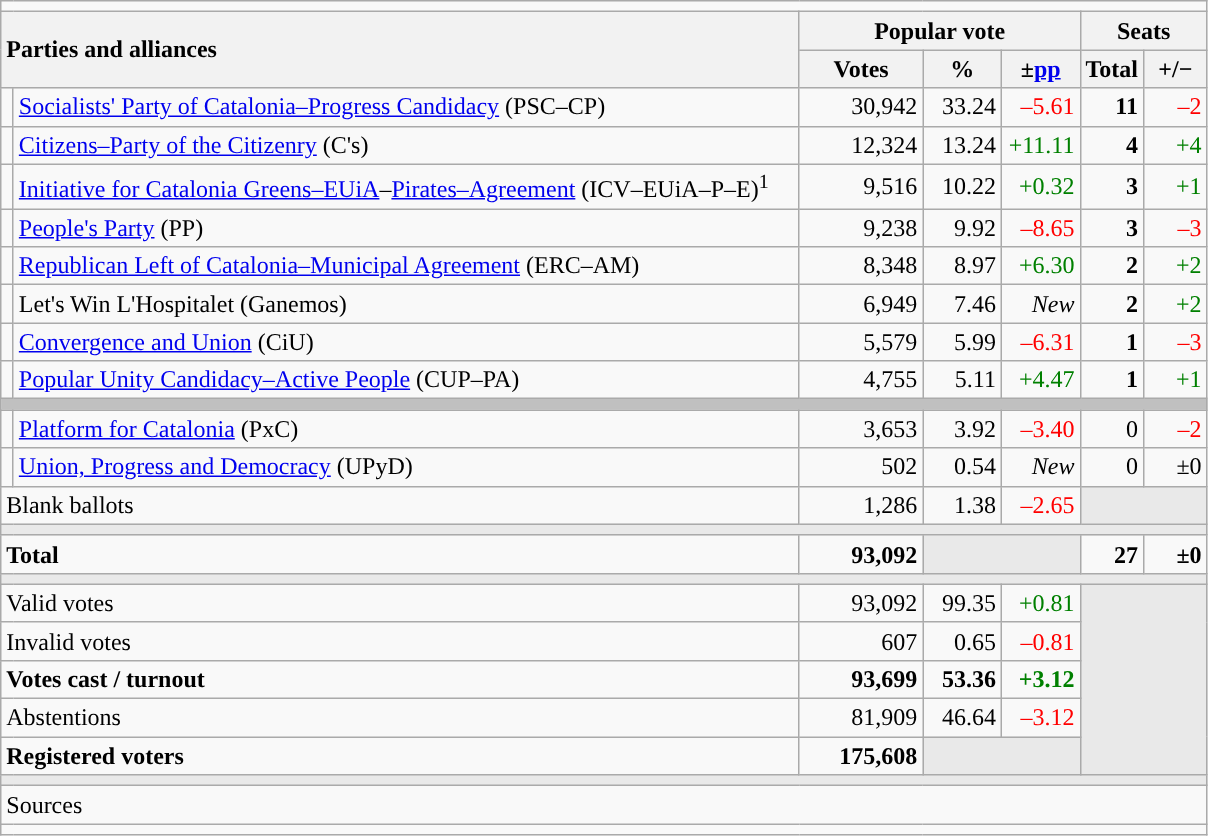<table class="wikitable" style="text-align:right;">
<tr>
<td colspan="7"></td>
</tr>
<tr>
<th style="text-align:left;" rowspan="2" colspan="2" width="525">Parties and alliances</th>
<th colspan="3">Popular vote</th>
<th colspan="2">Seats</th>
</tr>
<tr>
<th width="75">Votes</th>
<th width="45">%</th>
<th width="45">±<a href='#'>pp</a></th>
<th width="35">Total</th>
<th width="35">+/−</th>
</tr>
<tr>
<td width="1" style="color:inherit;background:"></td>
<td align="left"><a href='#'>Socialists' Party of Catalonia–Progress Candidacy</a> (PSC–CP)</td>
<td>30,942</td>
<td>33.24</td>
<td style="color:red;">–5.61</td>
<td><strong>11</strong></td>
<td style="color:red;">–2</td>
</tr>
<tr>
<td style="color:inherit;background:"></td>
<td align="left"><a href='#'>Citizens–Party of the Citizenry</a> (C's)</td>
<td>12,324</td>
<td>13.24</td>
<td style="color:green;">+11.11</td>
<td><strong>4</strong></td>
<td style="color:green;">+4</td>
</tr>
<tr>
<td style="color:inherit;background:"></td>
<td align="left"><a href='#'>Initiative for Catalonia Greens–EUiA</a>–<a href='#'>Pirates–Agreement</a> (ICV–EUiA–P–E)<sup>1</sup></td>
<td>9,516</td>
<td>10.22</td>
<td style="color:green;">+0.32</td>
<td><strong>3</strong></td>
<td style="color:green;">+1</td>
</tr>
<tr>
<td style="color:inherit;background:"></td>
<td align="left"><a href='#'>People's Party</a> (PP)</td>
<td>9,238</td>
<td>9.92</td>
<td style="color:red;">–8.65</td>
<td><strong>3</strong></td>
<td style="color:red;">–3</td>
</tr>
<tr>
<td style="color:inherit;background:"></td>
<td align="left"><a href='#'>Republican Left of Catalonia–Municipal Agreement</a> (ERC–AM)</td>
<td>8,348</td>
<td>8.97</td>
<td style="color:green;">+6.30</td>
<td><strong>2</strong></td>
<td style="color:green;">+2</td>
</tr>
<tr>
<td style="color:inherit;background:"></td>
<td align="left">Let's Win L'Hospitalet (Ganemos)</td>
<td>6,949</td>
<td>7.46</td>
<td><em>New</em></td>
<td><strong>2</strong></td>
<td style="color:green;">+2</td>
</tr>
<tr>
<td style="color:inherit;background:"></td>
<td align="left"><a href='#'>Convergence and Union</a> (CiU)</td>
<td>5,579</td>
<td>5.99</td>
<td style="color:red;">–6.31</td>
<td><strong>1</strong></td>
<td style="color:red;">–3</td>
</tr>
<tr>
<td style="color:inherit;background:"></td>
<td align="left"><a href='#'>Popular Unity Candidacy–Active People</a> (CUP–PA)</td>
<td>4,755</td>
<td>5.11</td>
<td style="color:green;">+4.47</td>
<td><strong>1</strong></td>
<td style="color:green;">+1</td>
</tr>
<tr>
<td colspan="7" style="color:inherit;background:#C0C0C0"></td>
</tr>
<tr>
<td style="color:inherit;background:"></td>
<td align="left"><a href='#'>Platform for Catalonia</a> (PxC)</td>
<td>3,653</td>
<td>3.92</td>
<td style="color:red;">–3.40</td>
<td>0</td>
<td style="color:red;">–2</td>
</tr>
<tr>
<td style="color:inherit;background:"></td>
<td align="left"><a href='#'>Union, Progress and Democracy</a> (UPyD)</td>
<td>502</td>
<td>0.54</td>
<td><em>New</em></td>
<td>0</td>
<td>±0</td>
</tr>
<tr>
<td align="left" colspan="2">Blank ballots</td>
<td>1,286</td>
<td>1.38</td>
<td style="color:red;">–2.65</td>
<td style="color:inherit;background:#E9E9E9" colspan="2"></td>
</tr>
<tr>
<td colspan="7" style="color:inherit;background:#E9E9E9"></td>
</tr>
<tr style="font-weight:bold;">
<td align="left" colspan="2">Total</td>
<td>93,092</td>
<td bgcolor="#E9E9E9" colspan="2"></td>
<td>27</td>
<td>±0</td>
</tr>
<tr>
<td colspan="7" style="color:inherit;background:#E9E9E9"></td>
</tr>
<tr>
<td align="left" colspan="2">Valid votes</td>
<td>93,092</td>
<td>99.35</td>
<td style="color:green;">+0.81</td>
<td bgcolor="#E9E9E9" colspan="2" rowspan="5"></td>
</tr>
<tr>
<td align="left" colspan="2">Invalid votes</td>
<td>607</td>
<td>0.65</td>
<td style="color:red;">–0.81</td>
</tr>
<tr style="font-weight:bold;">
<td align="left" colspan="2">Votes cast / turnout</td>
<td>93,699</td>
<td>53.36</td>
<td style="color:green;">+3.12</td>
</tr>
<tr>
<td align="left" colspan="2">Abstentions</td>
<td>81,909</td>
<td>46.64</td>
<td style="color:red;">–3.12</td>
</tr>
<tr style="font-weight:bold;">
<td align="left" colspan="2">Registered voters</td>
<td>175,608</td>
<td bgcolor="#E9E9E9" colspan="2"></td>
</tr>
<tr>
<td colspan="7" style="color:inherit;background:#E9E9E9"></td>
</tr>
<tr>
<td align="left" colspan="7">Sources</td>
</tr>
<tr>
<td colspan="7" style="text-align:left; max-width:790px;"></td>
</tr>
</table>
